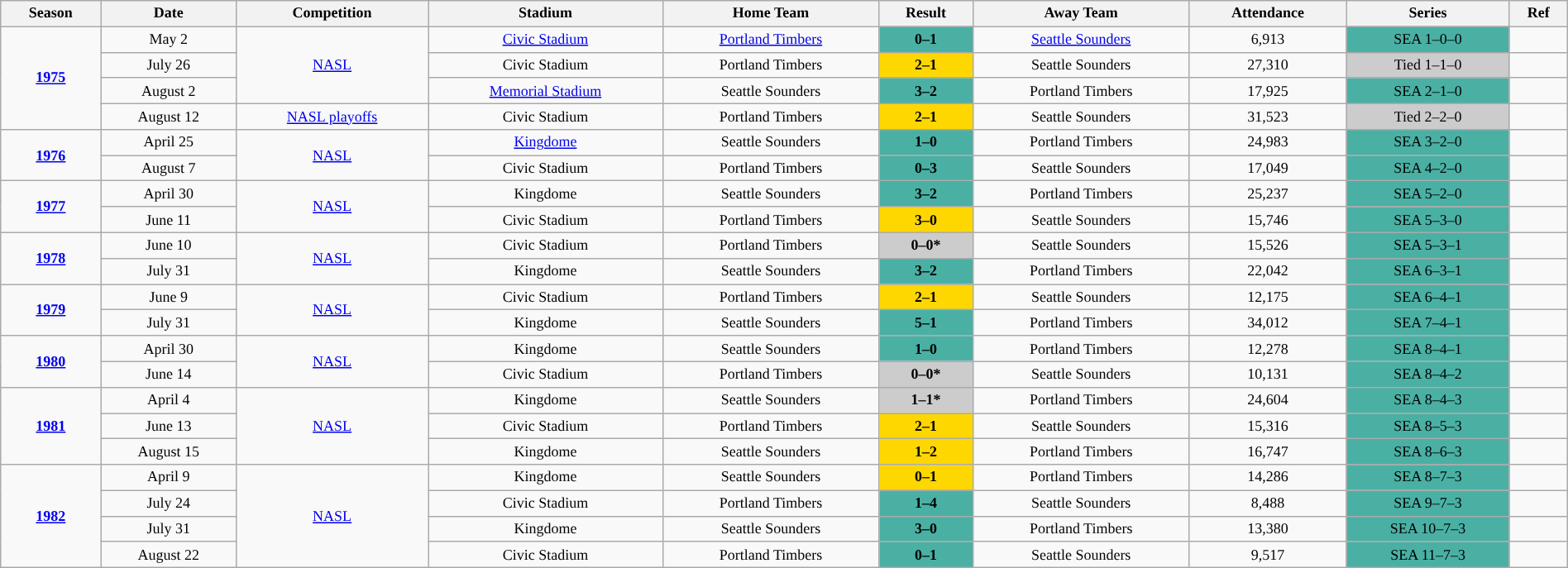<table class="wikitable" style="text-align: center; width: 100%; font-size: 12px">
<tr>
<th>Season</th>
<th>Date</th>
<th>Competition</th>
<th>Stadium</th>
<th>Home Team</th>
<th>Result</th>
<th>Away Team</th>
<th>Attendance</th>
<th>Series</th>
<th>Ref</th>
</tr>
<tr>
<td rowspan="4"><strong><a href='#'>1975</a></strong></td>
<td>May 2</td>
<td rowspan="3"><a href='#'>NASL</a></td>
<td><a href='#'>Civic Stadium</a></td>
<td><a href='#'>Portland Timbers</a></td>
<td style="background:#4ab0a4;"><span><strong>0–1</strong></span></td>
<td><a href='#'>Seattle Sounders</a></td>
<td>6,913</td>
<td style="background:#4ab0a4;"><span> SEA 1–0–0</span></td>
<td></td>
</tr>
<tr>
<td>July 26</td>
<td>Civic Stadium</td>
<td>Portland Timbers</td>
<td bgcolor=gold><strong>2–1</strong></td>
<td>Seattle Sounders</td>
<td>27,310</td>
<td style="background:#CCCCCC;"><span> Tied 1–1–0</span></td>
<td></td>
</tr>
<tr>
<td>August 2</td>
<td><a href='#'>Memorial Stadium</a></td>
<td>Seattle Sounders</td>
<td style="background:#4ab0a4;"><span><strong>3–2</strong></span></td>
<td>Portland Timbers</td>
<td>17,925</td>
<td style="background:#4ab0a4;"><span> SEA 2–1–0</span></td>
<td></td>
</tr>
<tr>
<td>August 12</td>
<td><a href='#'>NASL playoffs</a></td>
<td>Civic Stadium</td>
<td>Portland Timbers</td>
<td bgcolor=gold><strong>2–1</strong></td>
<td>Seattle Sounders</td>
<td>31,523</td>
<td style="background:#CCCCCC;"><span> Tied 2–2–0</span></td>
<td></td>
</tr>
<tr>
<td rowspan="2"><strong><a href='#'>1976</a></strong></td>
<td>April 25</td>
<td rowspan="2"><a href='#'>NASL</a></td>
<td><a href='#'>Kingdome</a></td>
<td>Seattle Sounders</td>
<td style="background:#4ab0a4;"><span><strong>1–0</strong></span></td>
<td>Portland Timbers</td>
<td>24,983</td>
<td style="background:#4ab0a4;"><span> SEA 3–2–0</span></td>
<td></td>
</tr>
<tr>
<td>August 7</td>
<td>Civic Stadium</td>
<td>Portland Timbers</td>
<td style="background:#4ab0a4;"><span><strong>0–3</strong></span></td>
<td>Seattle Sounders</td>
<td>17,049</td>
<td style="background:#4ab0a4;"><span> SEA 4–2–0</span></td>
<td></td>
</tr>
<tr>
<td rowspan="2"><strong><a href='#'>1977</a></strong></td>
<td>April 30</td>
<td rowspan="2"><a href='#'>NASL</a></td>
<td>Kingdome</td>
<td>Seattle Sounders</td>
<td style="background:#4ab0a4;"><span><strong>3–2</strong></span></td>
<td>Portland Timbers</td>
<td>25,237</td>
<td style="background:#4ab0a4;"><span> SEA 5–2–0</span></td>
<td></td>
</tr>
<tr>
<td>June 11</td>
<td>Civic Stadium</td>
<td>Portland Timbers</td>
<td bgcolor=gold><strong>3–0</strong></td>
<td>Seattle Sounders</td>
<td>15,746</td>
<td style="background:#4ab0a4;"><span> SEA 5–3–0</span></td>
<td></td>
</tr>
<tr>
<td rowspan="2"><strong><a href='#'>1978</a></strong></td>
<td>June 10</td>
<td rowspan="2"><a href='#'>NASL</a></td>
<td>Civic Stadium</td>
<td>Portland Timbers</td>
<td style="background:#CCCCCC;"><span> <strong>0–0*</strong></span></td>
<td>Seattle Sounders</td>
<td>15,526</td>
<td style="background:#4ab0a4;"><span> SEA 5–3–1</span></td>
<td></td>
</tr>
<tr>
<td>July 31</td>
<td>Kingdome</td>
<td>Seattle Sounders</td>
<td style="background:#4ab0a4"><span><strong>3–2</strong></span></td>
<td>Portland Timbers</td>
<td>22,042</td>
<td style="background:#4ab0a4;"><span> SEA 6–3–1</span></td>
<td></td>
</tr>
<tr>
<td rowspan="2"><strong><a href='#'>1979</a></strong></td>
<td>June 9</td>
<td rowspan="2"><a href='#'>NASL</a></td>
<td>Civic Stadium</td>
<td>Portland Timbers</td>
<td bgcolor=gold><strong>2–1</strong></td>
<td>Seattle Sounders</td>
<td>12,175</td>
<td style="background:#4ab0a4;"><span> SEA 6–4–1</span></td>
<td></td>
</tr>
<tr>
<td>July 31</td>
<td>Kingdome</td>
<td>Seattle Sounders</td>
<td style="background:#4ab0a4"><span><strong>5–1</strong></span></td>
<td>Portland Timbers</td>
<td>34,012</td>
<td style="background:#4ab0a4;"><span> SEA 7–4–1</span></td>
<td></td>
</tr>
<tr>
<td rowspan="2"><strong><a href='#'>1980</a></strong></td>
<td>April 30</td>
<td rowspan="2"><a href='#'>NASL</a></td>
<td>Kingdome</td>
<td>Seattle Sounders</td>
<td style="background:#4ab0a4;"><span> <strong>1–0</strong></span></td>
<td>Portland Timbers</td>
<td>12,278</td>
<td style="background:#4ab0a4;"><span> SEA 8–4–1</span></td>
<td></td>
</tr>
<tr>
<td>June 14</td>
<td>Civic Stadium</td>
<td>Portland Timbers</td>
<td style="background:#CCCCCC;"><span> <strong>0–0*</strong></span></td>
<td>Seattle Sounders</td>
<td>10,131</td>
<td style="background:#4ab0a4;"><span> SEA 8–4–2</span></td>
<td></td>
</tr>
<tr>
<td rowspan="3"><strong><a href='#'>1981</a></strong></td>
<td>April 4</td>
<td rowspan="3"><a href='#'>NASL</a></td>
<td>Kingdome</td>
<td>Seattle Sounders</td>
<td style="background:#CCCCCC;"><span> <strong>1–1*</strong></span></td>
<td>Portland Timbers</td>
<td>24,604</td>
<td style="background:#4ab0a4;"><span> SEA 8–4–3</span></td>
<td></td>
</tr>
<tr>
<td>June 13</td>
<td>Civic Stadium</td>
<td>Portland Timbers</td>
<td bgcolor=gold><strong>2–1</strong></td>
<td>Seattle Sounders</td>
<td>15,316</td>
<td style="background:#4ab0a4;"><span> SEA 8–5–3</span></td>
<td></td>
</tr>
<tr>
<td>August 15</td>
<td>Kingdome</td>
<td>Seattle Sounders</td>
<td bgcolor=gold><strong>1–2</strong></td>
<td>Portland Timbers</td>
<td>16,747</td>
<td style="background:#4ab0a4;"><span> SEA 8–6–3</span></td>
<td></td>
</tr>
<tr>
<td rowspan="4"><strong><a href='#'>1982</a></strong></td>
<td>April 9</td>
<td rowspan="4"><a href='#'>NASL</a></td>
<td>Kingdome</td>
<td>Seattle Sounders</td>
<td bgcolor=gold><strong>0–1</strong></td>
<td>Portland Timbers</td>
<td>14,286</td>
<td style="background:#4ab0a4;"><span> SEA 8–7–3</span></td>
<td></td>
</tr>
<tr>
<td>July 24</td>
<td>Civic Stadium</td>
<td>Portland Timbers</td>
<td style="background:#4ab0a4"><span><strong>1–4</strong></span></td>
<td>Seattle Sounders</td>
<td>8,488</td>
<td style="background:#4ab0a4;"><span> SEA 9–7–3</span></td>
<td></td>
</tr>
<tr>
<td>July 31</td>
<td>Kingdome</td>
<td>Seattle Sounders</td>
<td style="background:#4ab0a4"><span><strong>3–0</strong></span></td>
<td>Portland Timbers</td>
<td>13,380</td>
<td style="background:#4ab0a4;"><span> SEA 10–7–3</span></td>
<td></td>
</tr>
<tr>
<td>August 22</td>
<td>Civic Stadium</td>
<td>Portland Timbers</td>
<td style="background:#4ab0a4"><span><strong>0–1</strong></span></td>
<td>Seattle Sounders</td>
<td>9,517</td>
<td style="background:#4ab0a4;"><span> SEA 11–7–3</span></td>
<td></td>
</tr>
</table>
